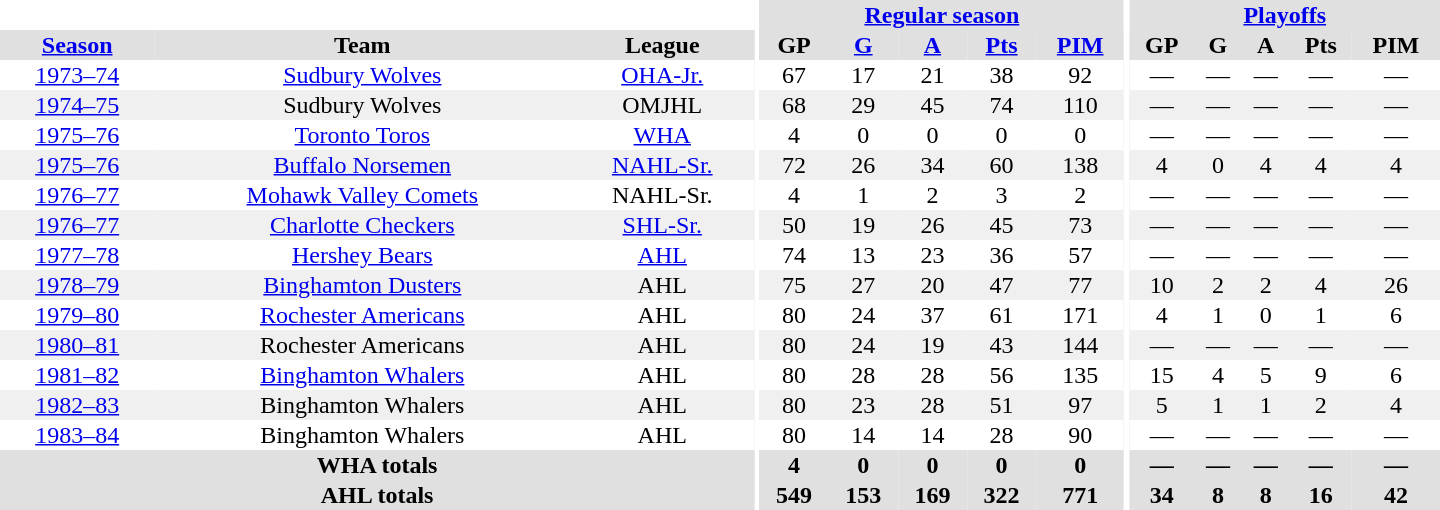<table border="0" cellpadding="1" cellspacing="0" style="text-align:center; width:60em">
<tr bgcolor="#e0e0e0">
<th colspan="3" bgcolor="#ffffff"></th>
<th rowspan="99" bgcolor="#ffffff"></th>
<th colspan="5"><a href='#'>Regular season</a></th>
<th rowspan="99" bgcolor="#ffffff"></th>
<th colspan="5"><a href='#'>Playoffs</a></th>
</tr>
<tr bgcolor="#e0e0e0">
<th><a href='#'>Season</a></th>
<th>Team</th>
<th>League</th>
<th>GP</th>
<th><a href='#'>G</a></th>
<th><a href='#'>A</a></th>
<th><a href='#'>Pts</a></th>
<th><a href='#'>PIM</a></th>
<th>GP</th>
<th>G</th>
<th>A</th>
<th>Pts</th>
<th>PIM</th>
</tr>
<tr>
<td><a href='#'>1973–74</a></td>
<td><a href='#'>Sudbury Wolves</a></td>
<td><a href='#'>OHA-Jr.</a></td>
<td>67</td>
<td>17</td>
<td>21</td>
<td>38</td>
<td>92</td>
<td>—</td>
<td>—</td>
<td>—</td>
<td>—</td>
<td>—</td>
</tr>
<tr bgcolor="#f0f0f0">
<td><a href='#'>1974–75</a></td>
<td>Sudbury Wolves</td>
<td>OMJHL</td>
<td>68</td>
<td>29</td>
<td>45</td>
<td>74</td>
<td>110</td>
<td>—</td>
<td>—</td>
<td>—</td>
<td>—</td>
<td>—</td>
</tr>
<tr>
<td><a href='#'>1975–76</a></td>
<td><a href='#'>Toronto Toros</a></td>
<td><a href='#'>WHA</a></td>
<td>4</td>
<td>0</td>
<td>0</td>
<td>0</td>
<td>0</td>
<td>—</td>
<td>—</td>
<td>—</td>
<td>—</td>
<td>—</td>
</tr>
<tr bgcolor="#f0f0f0">
<td><a href='#'>1975–76</a></td>
<td><a href='#'>Buffalo Norsemen</a></td>
<td><a href='#'>NAHL-Sr.</a></td>
<td>72</td>
<td>26</td>
<td>34</td>
<td>60</td>
<td>138</td>
<td>4</td>
<td>0</td>
<td>4</td>
<td>4</td>
<td>4</td>
</tr>
<tr>
<td><a href='#'>1976–77</a></td>
<td><a href='#'>Mohawk Valley Comets</a></td>
<td>NAHL-Sr.</td>
<td>4</td>
<td>1</td>
<td>2</td>
<td>3</td>
<td>2</td>
<td>—</td>
<td>—</td>
<td>—</td>
<td>—</td>
<td>—</td>
</tr>
<tr bgcolor="#f0f0f0">
<td><a href='#'>1976–77</a></td>
<td><a href='#'>Charlotte Checkers</a></td>
<td><a href='#'>SHL-Sr.</a></td>
<td>50</td>
<td>19</td>
<td>26</td>
<td>45</td>
<td>73</td>
<td>—</td>
<td>—</td>
<td>—</td>
<td>—</td>
<td>—</td>
</tr>
<tr>
<td><a href='#'>1977–78</a></td>
<td><a href='#'>Hershey Bears</a></td>
<td><a href='#'>AHL</a></td>
<td>74</td>
<td>13</td>
<td>23</td>
<td>36</td>
<td>57</td>
<td>—</td>
<td>—</td>
<td>—</td>
<td>—</td>
<td>—</td>
</tr>
<tr bgcolor="#f0f0f0">
<td><a href='#'>1978–79</a></td>
<td><a href='#'>Binghamton Dusters</a></td>
<td>AHL</td>
<td>75</td>
<td>27</td>
<td>20</td>
<td>47</td>
<td>77</td>
<td>10</td>
<td>2</td>
<td>2</td>
<td>4</td>
<td>26</td>
</tr>
<tr>
<td><a href='#'>1979–80</a></td>
<td><a href='#'>Rochester Americans</a></td>
<td>AHL</td>
<td>80</td>
<td>24</td>
<td>37</td>
<td>61</td>
<td>171</td>
<td>4</td>
<td>1</td>
<td>0</td>
<td>1</td>
<td>6</td>
</tr>
<tr bgcolor="#f0f0f0">
<td><a href='#'>1980–81</a></td>
<td>Rochester Americans</td>
<td>AHL</td>
<td>80</td>
<td>24</td>
<td>19</td>
<td>43</td>
<td>144</td>
<td>—</td>
<td>—</td>
<td>—</td>
<td>—</td>
<td>—</td>
</tr>
<tr>
<td><a href='#'>1981–82</a></td>
<td><a href='#'>Binghamton Whalers</a></td>
<td>AHL</td>
<td>80</td>
<td>28</td>
<td>28</td>
<td>56</td>
<td>135</td>
<td>15</td>
<td>4</td>
<td>5</td>
<td>9</td>
<td>6</td>
</tr>
<tr bgcolor="#f0f0f0">
<td><a href='#'>1982–83</a></td>
<td>Binghamton Whalers</td>
<td>AHL</td>
<td>80</td>
<td>23</td>
<td>28</td>
<td>51</td>
<td>97</td>
<td>5</td>
<td>1</td>
<td>1</td>
<td>2</td>
<td>4</td>
</tr>
<tr>
<td><a href='#'>1983–84</a></td>
<td>Binghamton Whalers</td>
<td>AHL</td>
<td>80</td>
<td>14</td>
<td>14</td>
<td>28</td>
<td>90</td>
<td>—</td>
<td>—</td>
<td>—</td>
<td>—</td>
<td>—</td>
</tr>
<tr>
</tr>
<tr ALIGN="center" bgcolor="#e0e0e0">
<th colspan="3">WHA totals</th>
<th ALIGN="center">4</th>
<th ALIGN="center">0</th>
<th ALIGN="center">0</th>
<th ALIGN="center">0</th>
<th ALIGN="center">0</th>
<th ALIGN="center">—</th>
<th ALIGN="center">—</th>
<th ALIGN="center">—</th>
<th ALIGN="center">—</th>
<th ALIGN="center">—</th>
</tr>
<tr>
</tr>
<tr ALIGN="center" bgcolor="#e0e0e0">
<th colspan="3">AHL totals</th>
<th ALIGN="center">549</th>
<th ALIGN="center">153</th>
<th ALIGN="center">169</th>
<th ALIGN="center">322</th>
<th ALIGN="center">771</th>
<th ALIGN="center">34</th>
<th ALIGN="center">8</th>
<th ALIGN="center">8</th>
<th ALIGN="center">16</th>
<th ALIGN="center">42</th>
</tr>
</table>
